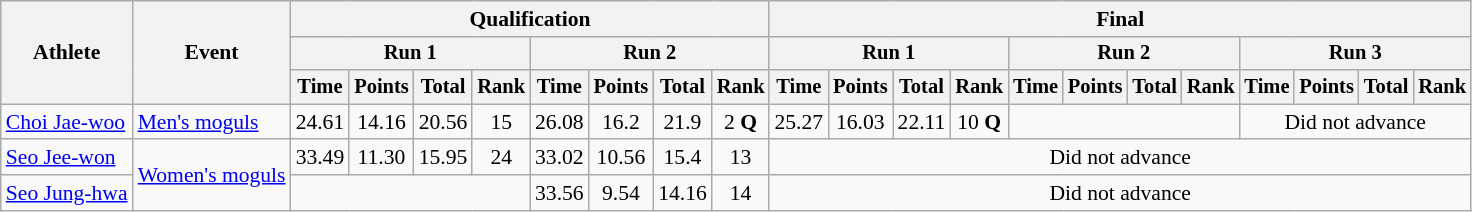<table class="wikitable" style="font-size:90%">
<tr>
<th rowspan=3>Athlete</th>
<th rowspan=3>Event</th>
<th colspan=8>Qualification</th>
<th colspan=12>Final</th>
</tr>
<tr style="font-size:95%">
<th colspan=4>Run 1</th>
<th colspan=4>Run 2</th>
<th colspan=4>Run 1</th>
<th colspan=4>Run 2</th>
<th colspan=4>Run 3</th>
</tr>
<tr style="font-size:95%">
<th>Time</th>
<th>Points</th>
<th>Total</th>
<th>Rank</th>
<th>Time</th>
<th>Points</th>
<th>Total</th>
<th>Rank</th>
<th>Time</th>
<th>Points</th>
<th>Total</th>
<th>Rank</th>
<th>Time</th>
<th>Points</th>
<th>Total</th>
<th>Rank</th>
<th>Time</th>
<th>Points</th>
<th>Total</th>
<th>Rank</th>
</tr>
<tr align=center>
<td align=left><a href='#'>Choi Jae-woo</a></td>
<td align=left><a href='#'>Men's moguls</a></td>
<td>24.61</td>
<td>14.16</td>
<td>20.56</td>
<td>15</td>
<td>26.08</td>
<td>16.2</td>
<td>21.9</td>
<td>2 <strong>Q</strong></td>
<td>25.27</td>
<td>16.03</td>
<td>22.11</td>
<td>10 <strong>Q</strong></td>
<td colspan=4></td>
<td colspan=4>Did not advance</td>
</tr>
<tr align=center>
<td align=left><a href='#'>Seo Jee-won</a></td>
<td align=left rowspan=2><a href='#'>Women's moguls</a></td>
<td>33.49</td>
<td>11.30</td>
<td>15.95</td>
<td>24</td>
<td>33.02</td>
<td>10.56</td>
<td>15.4</td>
<td>13</td>
<td colspan=12>Did not advance</td>
</tr>
<tr align=center>
<td align=left><a href='#'>Seo Jung-hwa</a></td>
<td colspan=4></td>
<td>33.56</td>
<td>9.54</td>
<td>14.16</td>
<td>14</td>
<td colspan=12>Did not advance</td>
</tr>
</table>
